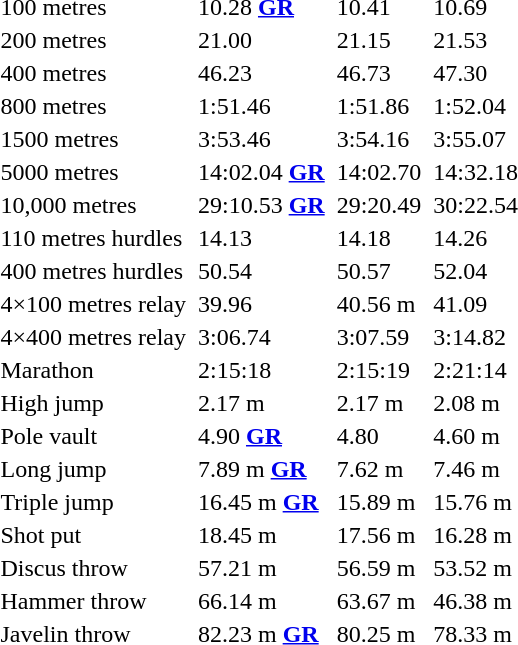<table>
<tr>
<td>100 metres</td>
<td></td>
<td>10.28 <strong><a href='#'>GR</a></strong></td>
<td></td>
<td>10.41</td>
<td></td>
<td>10.69</td>
</tr>
<tr>
<td>200 metres</td>
<td></td>
<td>21.00</td>
<td></td>
<td>21.15</td>
<td></td>
<td>21.53</td>
</tr>
<tr>
<td>400 metres</td>
<td></td>
<td>46.23</td>
<td></td>
<td>46.73</td>
<td></td>
<td>47.30</td>
</tr>
<tr>
<td>800 metres</td>
<td></td>
<td>1:51.46</td>
<td></td>
<td>1:51.86</td>
<td></td>
<td>1:52.04</td>
</tr>
<tr>
<td>1500 metres</td>
<td></td>
<td>3:53.46</td>
<td></td>
<td>3:54.16</td>
<td></td>
<td>3:55.07</td>
</tr>
<tr>
<td>5000 metres</td>
<td></td>
<td>14:02.04 <strong><a href='#'>GR</a></strong></td>
<td></td>
<td>14:02.70</td>
<td></td>
<td>14:32.18</td>
</tr>
<tr>
<td>10,000 metres</td>
<td></td>
<td>29:10.53 <strong><a href='#'>GR</a></strong></td>
<td></td>
<td>29:20.49</td>
<td></td>
<td>30:22.54</td>
</tr>
<tr>
<td>110 metres hurdles</td>
<td></td>
<td>14.13</td>
<td></td>
<td>14.18</td>
<td></td>
<td>14.26</td>
</tr>
<tr>
<td>400 metres hurdles</td>
<td></td>
<td>50.54</td>
<td></td>
<td>50.57</td>
<td></td>
<td>52.04</td>
</tr>
<tr>
<td>4×100 metres relay</td>
<td></td>
<td>39.96</td>
<td></td>
<td>40.56 m</td>
<td></td>
<td>41.09</td>
</tr>
<tr>
<td>4×400 metres relay</td>
<td></td>
<td>3:06.74</td>
<td></td>
<td>3:07.59</td>
<td></td>
<td>3:14.82</td>
</tr>
<tr>
<td>Marathon</td>
<td></td>
<td>2:15:18</td>
<td></td>
<td>2:15:19</td>
<td></td>
<td>2:21:14</td>
</tr>
<tr>
<td>High jump</td>
<td></td>
<td>2.17 m</td>
<td></td>
<td>2.17 m</td>
<td></td>
<td>2.08 m</td>
</tr>
<tr>
<td>Pole vault</td>
<td></td>
<td>4.90 <strong><a href='#'>GR</a></strong></td>
<td></td>
<td>4.80</td>
<td></td>
<td>4.60 m</td>
</tr>
<tr>
<td>Long jump</td>
<td></td>
<td>7.89 m <strong><a href='#'>GR</a></strong></td>
<td></td>
<td>7.62 m</td>
<td></td>
<td>7.46 m</td>
</tr>
<tr>
<td>Triple jump</td>
<td></td>
<td>16.45 m <strong><a href='#'>GR</a></strong></td>
<td></td>
<td>15.89 m</td>
<td></td>
<td>15.76 m</td>
</tr>
<tr>
<td>Shot put</td>
<td></td>
<td>18.45 m</td>
<td></td>
<td>17.56 m</td>
<td></td>
<td>16.28 m</td>
</tr>
<tr>
<td>Discus throw</td>
<td></td>
<td>57.21 m</td>
<td></td>
<td>56.59 m</td>
<td></td>
<td>53.52 m</td>
</tr>
<tr>
<td>Hammer throw</td>
<td></td>
<td>66.14 m</td>
<td></td>
<td>63.67 m</td>
<td></td>
<td>46.38 m</td>
</tr>
<tr>
<td>Javelin throw</td>
<td></td>
<td>82.23 m <strong><a href='#'>GR</a></strong></td>
<td></td>
<td>80.25 m</td>
<td></td>
<td>78.33 m</td>
</tr>
</table>
